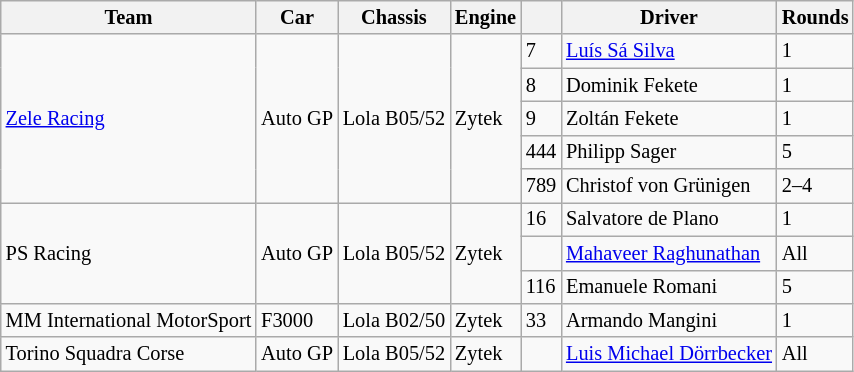<table class="wikitable" style="font-size: 85%">
<tr>
<th>Team</th>
<th>Car</th>
<th>Chassis</th>
<th>Engine</th>
<th></th>
<th>Driver</th>
<th>Rounds</th>
</tr>
<tr>
<td rowspan=5> <a href='#'>Zele Racing</a></td>
<td rowspan=5>Auto GP</td>
<td rowspan=5>Lola B05/52</td>
<td rowspan=5>Zytek</td>
<td>7</td>
<td> <a href='#'>Luís Sá Silva</a></td>
<td>1</td>
</tr>
<tr>
<td>8</td>
<td> Dominik Fekete</td>
<td>1</td>
</tr>
<tr>
<td>9</td>
<td> Zoltán Fekete</td>
<td>1</td>
</tr>
<tr>
<td>444</td>
<td> Philipp Sager</td>
<td>5</td>
</tr>
<tr>
<td>789</td>
<td> Christof von Grünigen</td>
<td>2–4</td>
</tr>
<tr>
<td rowspan=3> PS Racing</td>
<td rowspan=3>Auto GP</td>
<td rowspan=3>Lola B05/52</td>
<td rowspan=3>Zytek</td>
<td>16</td>
<td> Salvatore de Plano</td>
<td>1</td>
</tr>
<tr>
<td></td>
<td nowrap> <a href='#'>Mahaveer Raghunathan</a></td>
<td>All</td>
</tr>
<tr>
<td>116</td>
<td> Emanuele Romani</td>
<td>5</td>
</tr>
<tr>
<td nowrap> MM International MotorSport</td>
<td>F3000</td>
<td>Lola B02/50</td>
<td>Zytek</td>
<td>33</td>
<td> Armando Mangini</td>
<td>1</td>
</tr>
<tr>
<td> Torino Squadra Corse</td>
<td>Auto GP</td>
<td>Lola B05/52</td>
<td>Zytek</td>
<td></td>
<td nowrap> <a href='#'>Luis Michael Dörrbecker</a></td>
<td>All</td>
</tr>
</table>
